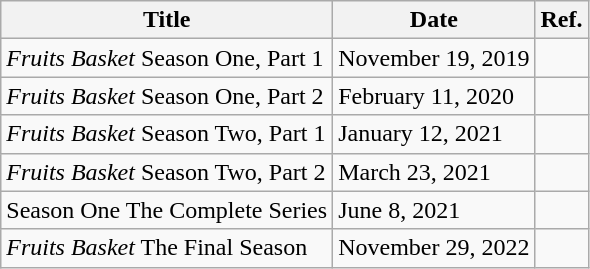<table class="wikitable">
<tr>
<th>Title</th>
<th>Date</th>
<th>Ref.</th>
</tr>
<tr>
<td><em>Fruits Basket</em> Season One, Part 1</td>
<td>November 19, 2019</td>
<td></td>
</tr>
<tr>
<td><em>Fruits Basket</em> Season One, Part 2</td>
<td>February 11, 2020</td>
<td></td>
</tr>
<tr>
<td><em>Fruits Basket</em> Season Two, Part 1</td>
<td>January 12, 2021</td>
<td></td>
</tr>
<tr>
<td><em>Fruits Basket</em> Season Two, Part 2</td>
<td>March 23, 2021</td>
<td></td>
</tr>
<tr>
<td>Season One The Complete Series</td>
<td>June 8, 2021</td>
<td></td>
</tr>
<tr>
<td><em>Fruits Basket</em> The Final Season</td>
<td>November 29, 2022</td>
<td></td>
</tr>
</table>
